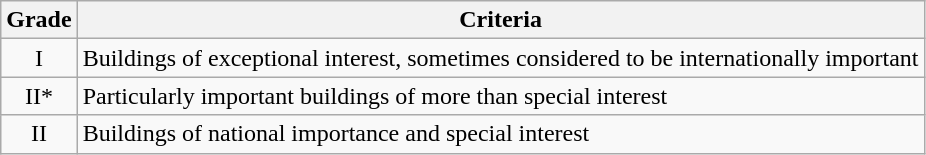<table class="wikitable">
<tr>
<th>Grade</th>
<th>Criteria</th>
</tr>
<tr>
<td align="center" >I</td>
<td>Buildings of exceptional interest, sometimes considered to be internationally important</td>
</tr>
<tr>
<td align="center" >II*</td>
<td>Particularly important buildings of more than special interest</td>
</tr>
<tr>
<td align="center" >II</td>
<td>Buildings of national importance and special interest</td>
</tr>
</table>
